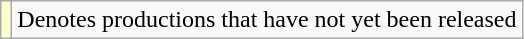<table class="wikitable">
<tr>
<td style="background:#ffc;"></td>
<td>Denotes productions that have not yet been released</td>
</tr>
</table>
